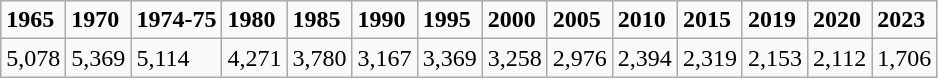<table class="wikitable">
<tr>
<td><strong>1965</strong></td>
<td><strong>1970</strong></td>
<td><strong>1974-75</strong></td>
<td><strong>1980</strong></td>
<td><strong>1985</strong></td>
<td><strong>1990</strong></td>
<td><strong>1995</strong></td>
<td><strong>2000</strong></td>
<td><strong>2005</strong></td>
<td><strong>2010</strong></td>
<td><strong>2015</strong></td>
<td><strong>2019</strong></td>
<td><strong>2020</strong></td>
<td><strong>2023</strong></td>
</tr>
<tr>
<td>5,078</td>
<td>5,369</td>
<td>5,114</td>
<td>4,271</td>
<td>3,780</td>
<td>3,167</td>
<td>3,369</td>
<td>3,258</td>
<td>2,976</td>
<td>2,394</td>
<td>2,319</td>
<td>2,153</td>
<td>2,112</td>
<td>1,706</td>
</tr>
</table>
